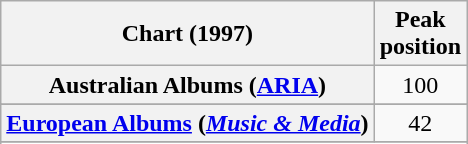<table class="wikitable sortable plainrowheaders" style="text-align:center">
<tr>
<th scope="col">Chart (1997)</th>
<th scope="col">Peak<br>position</th>
</tr>
<tr>
<th scope="row">Australian Albums (<a href='#'>ARIA</a>)</th>
<td>100</td>
</tr>
<tr>
</tr>
<tr>
</tr>
<tr>
<th scope="row"><a href='#'>European Albums</a> (<em><a href='#'>Music & Media</a></em>)</th>
<td>42</td>
</tr>
<tr>
</tr>
<tr>
</tr>
<tr>
</tr>
<tr>
</tr>
<tr>
</tr>
<tr>
</tr>
<tr>
</tr>
<tr>
</tr>
<tr>
</tr>
<tr>
</tr>
</table>
